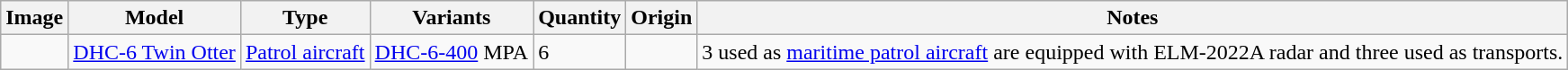<table class="wikitable">
<tr>
<th>Image</th>
<th>Model</th>
<th>Type</th>
<th>Variants</th>
<th>Quantity</th>
<th>Origin</th>
<th>Notes</th>
</tr>
<tr>
<td></td>
<td><a href='#'>DHC-6 Twin Otter</a></td>
<td><a href='#'>Patrol aircraft</a></td>
<td><a href='#'>DHC-6-400</a> MPA</td>
<td>6</td>
<td></td>
<td>3 used as <a href='#'>maritime patrol aircraft</a> are equipped with ELM-2022A radar and three used as transports.</td>
</tr>
</table>
